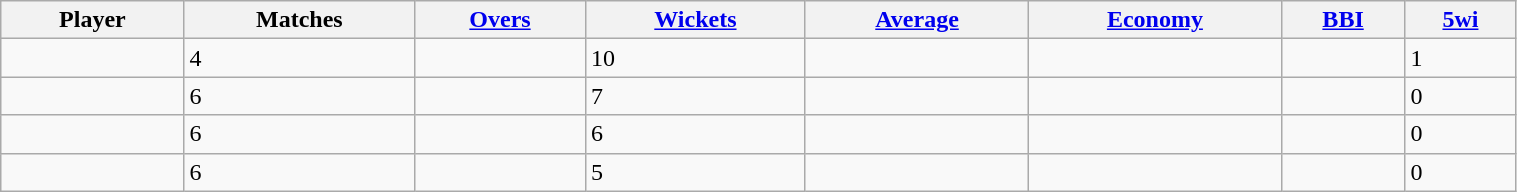<table class="wikitable sortable" style="width:80%;">
<tr>
<th>Player</th>
<th>Matches</th>
<th><a href='#'>Overs</a></th>
<th><a href='#'>Wickets</a></th>
<th><a href='#'>Average</a></th>
<th><a href='#'>Economy</a></th>
<th><a href='#'>BBI</a></th>
<th><a href='#'>5wi</a></th>
</tr>
<tr>
<td></td>
<td>4</td>
<td></td>
<td>10</td>
<td></td>
<td></td>
<td></td>
<td>1</td>
</tr>
<tr>
<td></td>
<td>6</td>
<td></td>
<td>7</td>
<td></td>
<td></td>
<td></td>
<td>0</td>
</tr>
<tr>
<td></td>
<td>6</td>
<td></td>
<td>6</td>
<td></td>
<td></td>
<td></td>
<td>0</td>
</tr>
<tr>
<td></td>
<td>6</td>
<td></td>
<td>5</td>
<td></td>
<td></td>
<td></td>
<td>0</td>
</tr>
</table>
